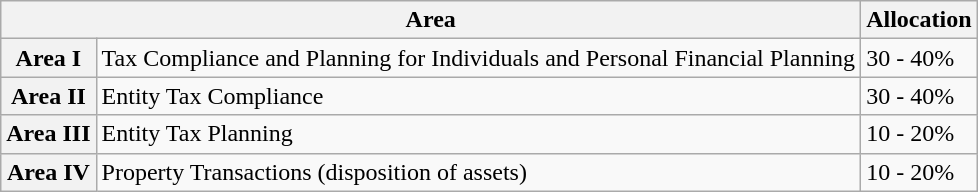<table class="wikitable">
<tr>
<th colspan=2>Area</th>
<th>Allocation</th>
</tr>
<tr>
<th>Area I</th>
<td>Tax Compliance and Planning for Individuals and Personal Financial Planning</td>
<td>30 - 40%</td>
</tr>
<tr>
<th>Area II</th>
<td>Entity Tax Compliance</td>
<td>30 - 40%</td>
</tr>
<tr>
<th>Area III</th>
<td>Entity Tax Planning</td>
<td>10 - 20%</td>
</tr>
<tr>
<th>Area IV</th>
<td>Property Transactions (disposition of assets)</td>
<td>10 - 20%</td>
</tr>
</table>
